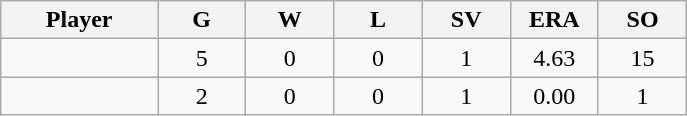<table class="wikitable sortable">
<tr>
<th bgcolor="#DDDDFF" width="16%">Player</th>
<th bgcolor="#DDDDFF" width="9%">G</th>
<th bgcolor="#DDDDFF" width="9%">W</th>
<th bgcolor="#DDDDFF" width="9%">L</th>
<th bgcolor="#DDDDFF" width="9%">SV</th>
<th bgcolor="#DDDDFF" width="9%">ERA</th>
<th bgcolor="#DDDDFF" width="9%">SO</th>
</tr>
<tr align="center">
<td></td>
<td>5</td>
<td>0</td>
<td>0</td>
<td>1</td>
<td>4.63</td>
<td>15</td>
</tr>
<tr align="center">
<td></td>
<td>2</td>
<td>0</td>
<td>0</td>
<td>1</td>
<td>0.00</td>
<td>1</td>
</tr>
</table>
